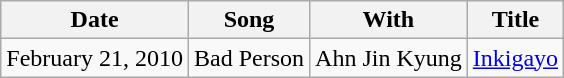<table class="wikitable">
<tr>
<th>Date</th>
<th>Song</th>
<th>With</th>
<th>Title</th>
</tr>
<tr>
<td>February 21, 2010</td>
<td>Bad Person</td>
<td>Ahn Jin Kyung</td>
<td><a href='#'>Inkigayo</a></td>
</tr>
</table>
